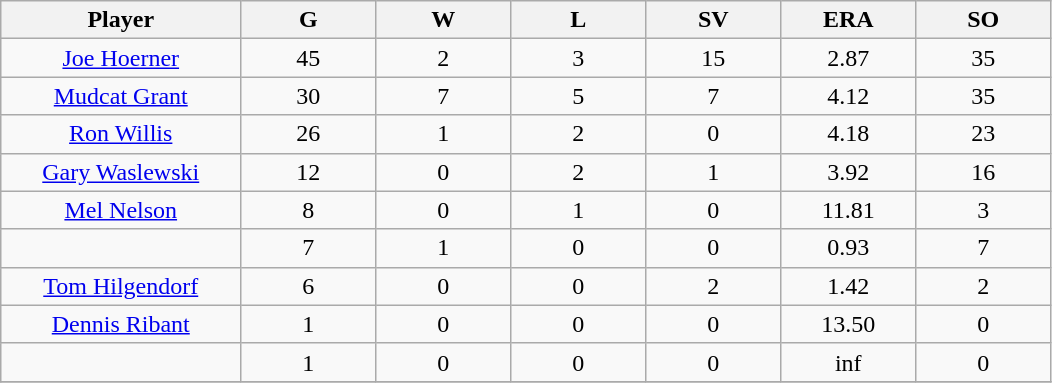<table class="wikitable sortable">
<tr>
<th bgcolor="#DDDDFF" width="16%">Player</th>
<th bgcolor="#DDDDFF" width="9%">G</th>
<th bgcolor="#DDDDFF" width="9%">W</th>
<th bgcolor="#DDDDFF" width="9%">L</th>
<th bgcolor="#DDDDFF" width="9%">SV</th>
<th bgcolor="#DDDDFF" width="9%">ERA</th>
<th bgcolor="#DDDDFF" width="9%">SO</th>
</tr>
<tr align="center">
<td><a href='#'>Joe Hoerner</a></td>
<td>45</td>
<td>2</td>
<td>3</td>
<td>15</td>
<td>2.87</td>
<td>35</td>
</tr>
<tr align="center">
<td><a href='#'>Mudcat Grant</a></td>
<td>30</td>
<td>7</td>
<td>5</td>
<td>7</td>
<td>4.12</td>
<td>35</td>
</tr>
<tr align="center">
<td><a href='#'>Ron Willis</a></td>
<td>26</td>
<td>1</td>
<td>2</td>
<td>0</td>
<td>4.18</td>
<td>23</td>
</tr>
<tr align="center">
<td><a href='#'>Gary Waslewski</a></td>
<td>12</td>
<td>0</td>
<td>2</td>
<td>1</td>
<td>3.92</td>
<td>16</td>
</tr>
<tr align="center">
<td><a href='#'>Mel Nelson</a></td>
<td>8</td>
<td>0</td>
<td>1</td>
<td>0</td>
<td>11.81</td>
<td>3</td>
</tr>
<tr align="center">
<td></td>
<td>7</td>
<td>1</td>
<td>0</td>
<td>0</td>
<td>0.93</td>
<td>7</td>
</tr>
<tr align="center">
<td><a href='#'>Tom Hilgendorf</a></td>
<td>6</td>
<td>0</td>
<td>0</td>
<td>2</td>
<td>1.42</td>
<td>2</td>
</tr>
<tr align="center">
<td><a href='#'>Dennis Ribant</a></td>
<td>1</td>
<td>0</td>
<td>0</td>
<td>0</td>
<td>13.50</td>
<td>0</td>
</tr>
<tr align="center">
<td></td>
<td>1</td>
<td>0</td>
<td>0</td>
<td>0</td>
<td>inf</td>
<td>0</td>
</tr>
<tr align="center">
</tr>
</table>
